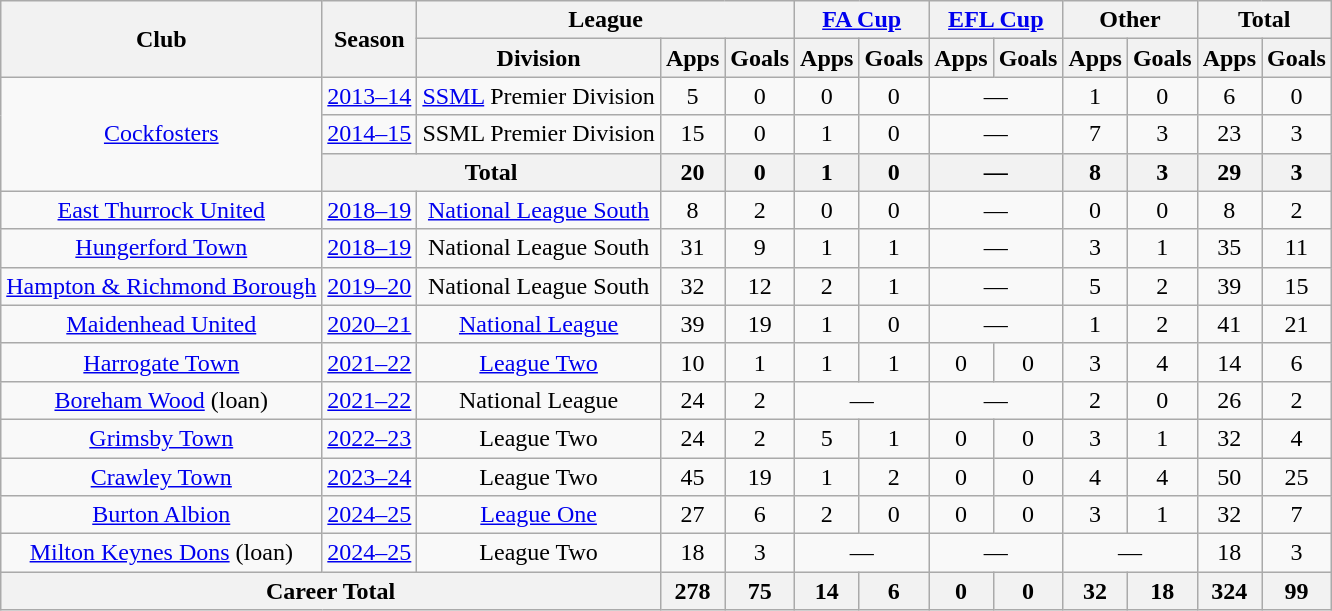<table class="wikitable" style="text-align: center">
<tr>
<th rowspan="2">Club</th>
<th rowspan="2">Season</th>
<th colspan="3">League</th>
<th colspan="2"><a href='#'>FA Cup</a></th>
<th colspan="2"><a href='#'>EFL Cup</a></th>
<th colspan="2">Other</th>
<th colspan="2">Total</th>
</tr>
<tr>
<th>Division</th>
<th>Apps</th>
<th>Goals</th>
<th>Apps</th>
<th>Goals</th>
<th>Apps</th>
<th>Goals</th>
<th>Apps</th>
<th>Goals</th>
<th>Apps</th>
<th>Goals</th>
</tr>
<tr>
<td rowspan="3"><a href='#'>Cockfosters</a></td>
<td><a href='#'>2013–14</a></td>
<td><a href='#'>SSML</a> Premier Division</td>
<td>5</td>
<td>0</td>
<td>0</td>
<td>0</td>
<td colspan="2">—</td>
<td>1</td>
<td>0</td>
<td>6</td>
<td>0</td>
</tr>
<tr>
<td><a href='#'>2014–15</a></td>
<td>SSML Premier Division</td>
<td>15</td>
<td>0</td>
<td>1</td>
<td>0</td>
<td colspan="2">—</td>
<td>7</td>
<td>3</td>
<td>23</td>
<td>3</td>
</tr>
<tr>
<th colspan="2">Total</th>
<th>20</th>
<th>0</th>
<th>1</th>
<th>0</th>
<th colspan="2">—</th>
<th>8</th>
<th>3</th>
<th>29</th>
<th>3</th>
</tr>
<tr>
<td><a href='#'>East Thurrock United</a></td>
<td><a href='#'>2018–19</a></td>
<td><a href='#'>National League South</a></td>
<td>8</td>
<td>2</td>
<td>0</td>
<td>0</td>
<td colspan="2">—</td>
<td>0</td>
<td>0</td>
<td>8</td>
<td>2</td>
</tr>
<tr>
<td><a href='#'>Hungerford Town</a></td>
<td><a href='#'>2018–19</a></td>
<td>National League South</td>
<td>31</td>
<td>9</td>
<td>1</td>
<td>1</td>
<td colspan="2">—</td>
<td>3</td>
<td>1</td>
<td>35</td>
<td>11</td>
</tr>
<tr>
<td><a href='#'>Hampton & Richmond Borough</a></td>
<td><a href='#'>2019–20</a></td>
<td>National League South</td>
<td>32</td>
<td>12</td>
<td>2</td>
<td>1</td>
<td colspan="2">—</td>
<td>5</td>
<td>2</td>
<td>39</td>
<td>15</td>
</tr>
<tr>
<td><a href='#'>Maidenhead United</a></td>
<td><a href='#'>2020–21</a></td>
<td><a href='#'>National League</a></td>
<td>39</td>
<td>19</td>
<td>1</td>
<td>0</td>
<td colspan="2">—</td>
<td>1</td>
<td>2</td>
<td>41</td>
<td>21</td>
</tr>
<tr>
<td><a href='#'>Harrogate Town</a></td>
<td><a href='#'>2021–22</a></td>
<td><a href='#'>League Two</a></td>
<td>10</td>
<td>1</td>
<td>1</td>
<td>1</td>
<td>0</td>
<td>0</td>
<td>3</td>
<td>4</td>
<td>14</td>
<td>6</td>
</tr>
<tr>
<td><a href='#'>Boreham Wood</a> (loan)</td>
<td><a href='#'>2021–22</a></td>
<td>National League</td>
<td>24</td>
<td>2</td>
<td colspan="2">—</td>
<td colspan="2">—</td>
<td>2</td>
<td>0</td>
<td>26</td>
<td>2</td>
</tr>
<tr>
<td><a href='#'>Grimsby Town</a></td>
<td><a href='#'>2022–23</a></td>
<td>League Two</td>
<td>24</td>
<td>2</td>
<td>5</td>
<td>1</td>
<td>0</td>
<td>0</td>
<td>3</td>
<td>1</td>
<td>32</td>
<td>4</td>
</tr>
<tr>
<td><a href='#'>Crawley Town</a></td>
<td><a href='#'>2023–24</a></td>
<td>League Two</td>
<td>45</td>
<td>19</td>
<td>1</td>
<td>2</td>
<td>0</td>
<td>0</td>
<td>4</td>
<td>4</td>
<td>50</td>
<td>25</td>
</tr>
<tr>
<td><a href='#'>Burton Albion</a></td>
<td><a href='#'>2024–25</a></td>
<td><a href='#'>League One</a></td>
<td>27</td>
<td>6</td>
<td>2</td>
<td>0</td>
<td>0</td>
<td>0</td>
<td>3</td>
<td>1</td>
<td>32</td>
<td>7</td>
</tr>
<tr>
<td><a href='#'>Milton Keynes Dons</a> (loan)</td>
<td><a href='#'>2024–25</a></td>
<td>League Two</td>
<td>18</td>
<td>3</td>
<td colspan="2">—</td>
<td colspan="2">—</td>
<td colspan="2">—</td>
<td>18</td>
<td>3</td>
</tr>
<tr>
<th colspan="3">Career Total</th>
<th>278</th>
<th>75</th>
<th>14</th>
<th>6</th>
<th>0</th>
<th>0</th>
<th>32</th>
<th>18</th>
<th>324</th>
<th>99</th>
</tr>
</table>
